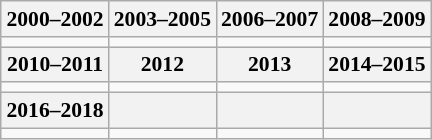<table class="wikitable" style="margin:1em auto; text-align: center; font-size:90%">
<tr>
<th>2000–2002</th>
<th>2003–2005</th>
<th>2006–2007</th>
<th>2008–2009</th>
</tr>
<tr>
<td></td>
<td></td>
<td></td>
<td></td>
</tr>
<tr>
<th>2010–2011</th>
<th>2012</th>
<th>2013</th>
<th>2014–2015</th>
</tr>
<tr>
<td></td>
<td></td>
<td></td>
<td></td>
</tr>
<tr>
<th>2016–2018</th>
<th></th>
<th></th>
<th></th>
</tr>
<tr>
<td></td>
<td></td>
<td></td>
<td></td>
</tr>
</table>
